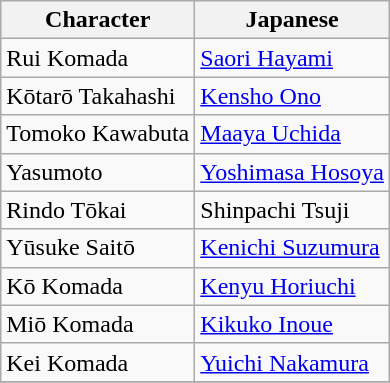<table class="wikitable sortable">
<tr>
<th scope="col">Character</th>
<th scope="col">Japanese</th>
</tr>
<tr>
<td scope="row">Rui Komada</td>
<td align="left"><a href='#'>Saori Hayami</a></td>
</tr>
<tr>
<td scope="row">Kōtarō Takahashi</td>
<td align="left"><a href='#'>Kensho Ono</a></td>
</tr>
<tr>
<td scope="row">Tomoko Kawabuta</td>
<td align="left"><a href='#'>Maaya Uchida</a></td>
</tr>
<tr>
<td scope="row">Yasumoto</td>
<td align="left"><a href='#'>Yoshimasa Hosoya</a></td>
</tr>
<tr>
<td scope="row">Rindo Tōkai</td>
<td align="left">Shinpachi Tsuji</td>
</tr>
<tr>
<td scope="row">Yūsuke Saitō</td>
<td align="left"><a href='#'>Kenichi Suzumura</a></td>
</tr>
<tr>
<td scope="row">Kō Komada</td>
<td align="left"><a href='#'>Kenyu Horiuchi</a></td>
</tr>
<tr>
<td scope="row">Miō Komada</td>
<td align="left"><a href='#'>Kikuko Inoue</a></td>
</tr>
<tr>
<td scope="row">Kei Komada</td>
<td align="left"><a href='#'>Yuichi Nakamura</a></td>
</tr>
<tr>
</tr>
</table>
